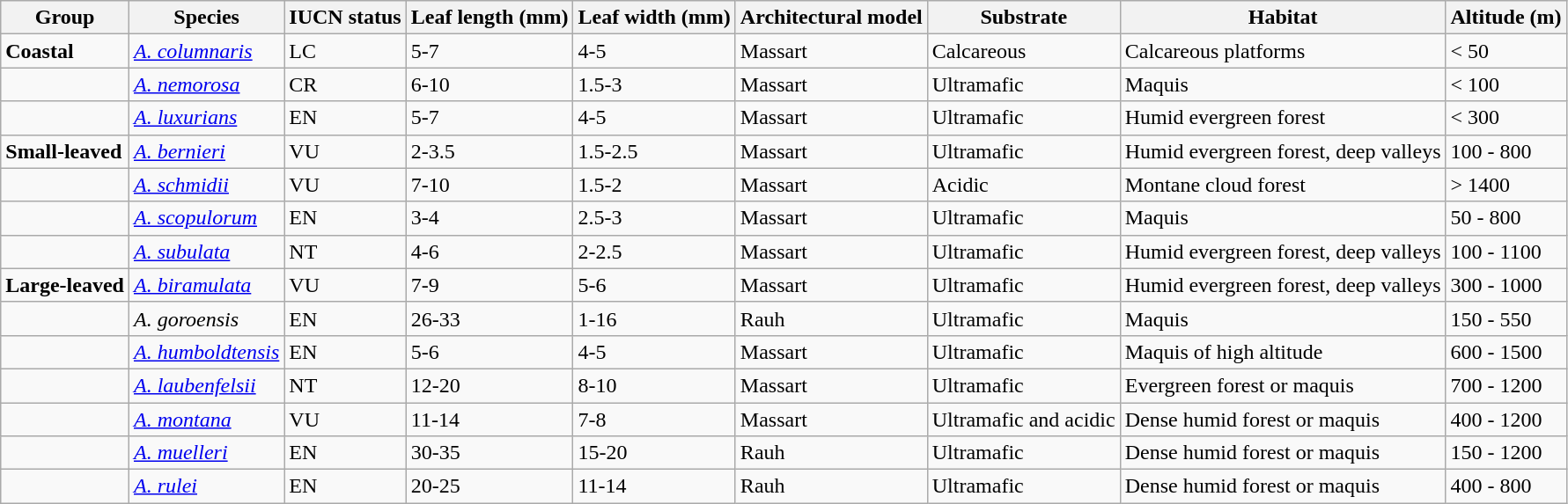<table class="wikitable">
<tr>
<th>Group</th>
<th>Species</th>
<th>IUCN status</th>
<th>Leaf length (mm)</th>
<th>Leaf width (mm)</th>
<th>Architectural model</th>
<th>Substrate</th>
<th>Habitat</th>
<th>Altitude (m)</th>
</tr>
<tr>
<td><strong>Coastal</strong></td>
<td><em><a href='#'>A. columnaris</a></em></td>
<td>LC</td>
<td>5-7</td>
<td>4-5</td>
<td>Massart</td>
<td>Calcareous</td>
<td>Calcareous platforms</td>
<td>< 50</td>
</tr>
<tr>
<td></td>
<td><em><a href='#'>A. nemorosa</a></em></td>
<td>CR</td>
<td>6-10</td>
<td>1.5-3</td>
<td>Massart</td>
<td>Ultramafic</td>
<td>Maquis</td>
<td>< 100</td>
</tr>
<tr>
<td></td>
<td><em><a href='#'>A. luxurians</a></em></td>
<td>EN</td>
<td>5-7</td>
<td>4-5</td>
<td>Massart</td>
<td>Ultramafic</td>
<td>Humid evergreen forest</td>
<td>< 300</td>
</tr>
<tr>
<td><strong>Small-leaved</strong></td>
<td><em><a href='#'>A. bernieri</a></em></td>
<td>VU</td>
<td>2-3.5</td>
<td>1.5-2.5</td>
<td>Massart</td>
<td>Ultramafic</td>
<td>Humid evergreen forest, deep valleys</td>
<td>100 - 800</td>
</tr>
<tr>
<td></td>
<td><em><a href='#'>A. schmidii</a></em></td>
<td>VU</td>
<td>7-10</td>
<td>1.5-2</td>
<td>Massart</td>
<td>Acidic</td>
<td>Montane cloud forest</td>
<td>> 1400</td>
</tr>
<tr>
<td></td>
<td><em><a href='#'>A. scopulorum</a></em></td>
<td>EN</td>
<td>3-4</td>
<td>2.5-3</td>
<td>Massart</td>
<td>Ultramafic</td>
<td>Maquis</td>
<td>50 - 800</td>
</tr>
<tr>
<td></td>
<td><em><a href='#'>A. subulata</a></em></td>
<td>NT</td>
<td>4-6</td>
<td>2-2.5</td>
<td>Massart</td>
<td>Ultramafic</td>
<td>Humid evergreen forest, deep valleys</td>
<td>100 - 1100</td>
</tr>
<tr>
<td><strong>Large-leaved</strong></td>
<td><em><a href='#'>A. biramulata</a></em></td>
<td>VU</td>
<td>7-9</td>
<td>5-6</td>
<td>Massart</td>
<td>Ultramafic</td>
<td>Humid evergreen forest, deep valleys</td>
<td>300 - 1000</td>
</tr>
<tr>
<td></td>
<td><em>A. goroensis</em></td>
<td>EN</td>
<td>26-33</td>
<td>1-16</td>
<td>Rauh</td>
<td>Ultramafic</td>
<td>Maquis</td>
<td>150 - 550</td>
</tr>
<tr>
<td></td>
<td><em><a href='#'>A. humboldtensis</a></em></td>
<td>EN</td>
<td>5-6</td>
<td>4-5</td>
<td>Massart</td>
<td>Ultramafic</td>
<td>Maquis of high altitude</td>
<td>600 - 1500</td>
</tr>
<tr>
<td></td>
<td><em><a href='#'>A. laubenfelsii</a></em></td>
<td>NT</td>
<td>12-20</td>
<td>8-10</td>
<td>Massart</td>
<td>Ultramafic</td>
<td>Evergreen forest or maquis</td>
<td>700 - 1200</td>
</tr>
<tr>
<td></td>
<td><em><a href='#'>A. montana</a></em></td>
<td>VU</td>
<td>11-14</td>
<td>7-8</td>
<td>Massart</td>
<td>Ultramafic and acidic</td>
<td>Dense humid forest or maquis</td>
<td>400 - 1200</td>
</tr>
<tr>
<td></td>
<td><em><a href='#'>A. muelleri</a></em></td>
<td>EN</td>
<td>30-35</td>
<td>15-20</td>
<td>Rauh</td>
<td>Ultramafic</td>
<td>Dense humid forest or maquis</td>
<td>150 - 1200</td>
</tr>
<tr>
<td></td>
<td><em><a href='#'>A. rulei</a></em></td>
<td>EN</td>
<td>20-25</td>
<td>11-14</td>
<td>Rauh</td>
<td>Ultramafic</td>
<td>Dense humid forest or maquis</td>
<td>400 - 800</td>
</tr>
</table>
